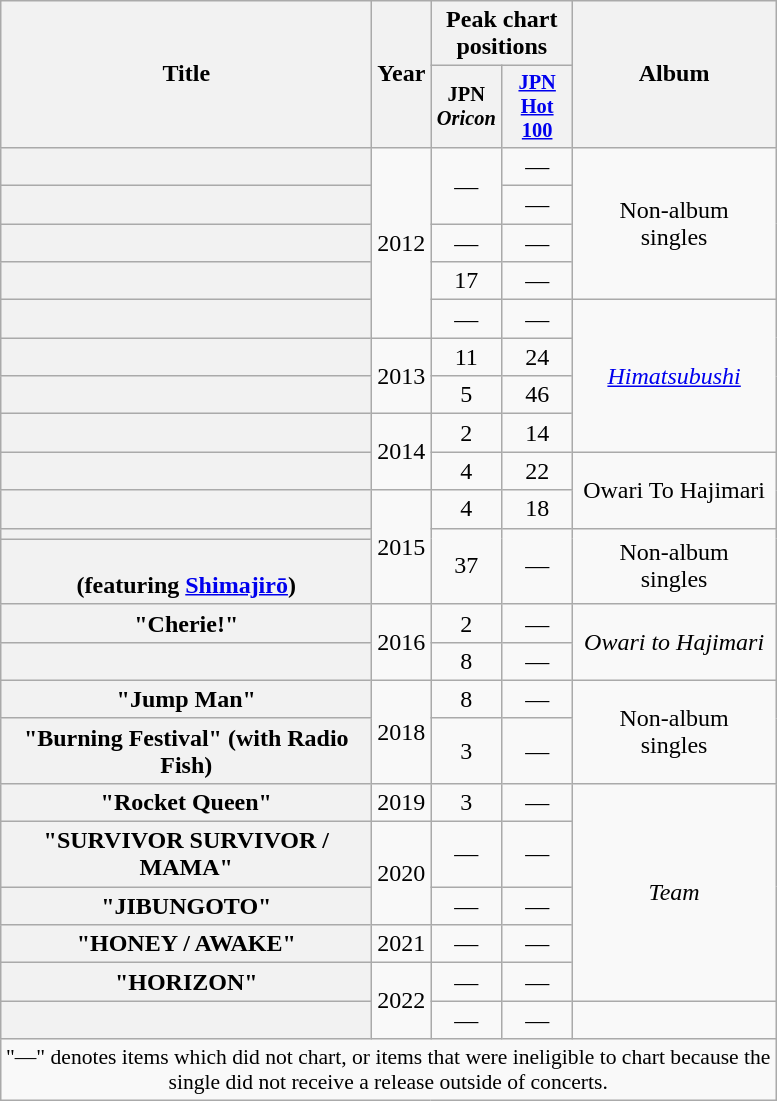<table class="wikitable plainrowheaders" style="text-align:center;">
<tr>
<th scope="col" rowspan="2" style="width:15em;">Title</th>
<th scope="col" rowspan="2" style="width:2em;">Year</th>
<th scope="col" colspan="2">Peak chart positions</th>
<th scope="col" rowspan="2" style="width:8em;">Album</th>
</tr>
<tr>
<th style="width:3em;font-size:85%">JPN <em>Oricon</em><br></th>
<th style="width:3em;font-size:85%"><a href='#'>JPN Hot 100</a><br></th>
</tr>
<tr>
<th scope="row"></th>
<td rowspan="5">2012</td>
<td rowspan=2>—</td>
<td>—</td>
<td rowspan=4>Non-album<br>singles</td>
</tr>
<tr>
<th scope="row"></th>
<td>—</td>
</tr>
<tr>
<th scope="row"></th>
<td>—</td>
<td>—</td>
</tr>
<tr>
<th scope="row"></th>
<td>17</td>
<td>—</td>
</tr>
<tr>
<th scope="row"></th>
<td>—</td>
<td>—</td>
<td rowspan="4"><em><a href='#'>Himatsubushi</a></em></td>
</tr>
<tr>
<th scope="row"></th>
<td rowspan="2">2013</td>
<td>11</td>
<td>24</td>
</tr>
<tr>
<th scope="row"></th>
<td>5</td>
<td>46</td>
</tr>
<tr>
<th scope="row"></th>
<td rowspan="2">2014</td>
<td>2</td>
<td>14</td>
</tr>
<tr>
<th scope="row"></th>
<td>4</td>
<td>22</td>
<td rowspan="2">Owari To Hajimari</td>
</tr>
<tr>
<th scope="row"></th>
<td rowspan="3">2015</td>
<td>4</td>
<td>18</td>
</tr>
<tr>
<th scope="row"></th>
<td rowspan=2>37</td>
<td rowspan=2>—</td>
<td rowspan=2>Non-album<br>singles</td>
</tr>
<tr>
<th scope="row"><br><span>(featuring <a href='#'>Shimajirō</a>)</span></th>
</tr>
<tr>
<th scope="row">"Cherie!"</th>
<td rowspan="2">2016</td>
<td>2</td>
<td>—</td>
<td rowspan="2"><em>Owari to Hajimari</em></td>
</tr>
<tr>
<th scope="row"></th>
<td>8</td>
<td>—</td>
</tr>
<tr>
<th scope="row">"Jump Man"</th>
<td rowspan="2">2018</td>
<td>8</td>
<td>—</td>
<td rowspan=2>Non-album<br>singles</td>
</tr>
<tr>
<th scope="row">"Burning Festival" (with Radio Fish)</th>
<td>3</td>
<td>—</td>
</tr>
<tr>
<th scope="row">"Rocket Queen"</th>
<td>2019</td>
<td>3</td>
<td>—</td>
<td rowspan=5><em>Team</em></td>
</tr>
<tr>
<th scope="row">"SURVIVOR SURVIVOR / MAMA"</th>
<td rowspan="2">2020</td>
<td>—</td>
<td>—</td>
</tr>
<tr>
<th scope="row">"JIBUNGOTO"</th>
<td>—</td>
<td>—</td>
</tr>
<tr>
<th scope="row">"HONEY / AWAKE"</th>
<td>2021</td>
<td>—</td>
<td>—</td>
</tr>
<tr>
<th scope="row">"HORIZON"</th>
<td rowspan="2">2022</td>
<td>—</td>
<td>—</td>
</tr>
<tr>
<th scope="row"></th>
<td>—</td>
<td>—</td>
</tr>
<tr>
<td colspan="12" align="center" style="font-size:90%;">"—" denotes items which did not chart, or items that were ineligible to chart because the single did not receive a release outside of concerts.</td>
</tr>
</table>
